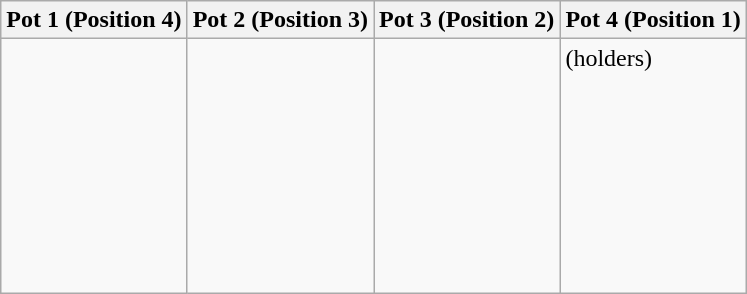<table class="wikitable sortable">
<tr>
<th width=25%>Pot 1 (Position 4)</th>
<th width=25%>Pot 2 (Position 3)</th>
<th width=25%>Pot 3 (Position 2)</th>
<th width=25%>Pot 4 (Position 1)</th>
</tr>
<tr>
<td><br><br><br><br><br><br><br><br><br></td>
<td><br><br><br><br><br><br><br><br><br></td>
<td><br><br><br><br><br><br><br><br><br></td>
<td> (holders)<br><br><br><br><br><br><br><br><br></td>
</tr>
</table>
